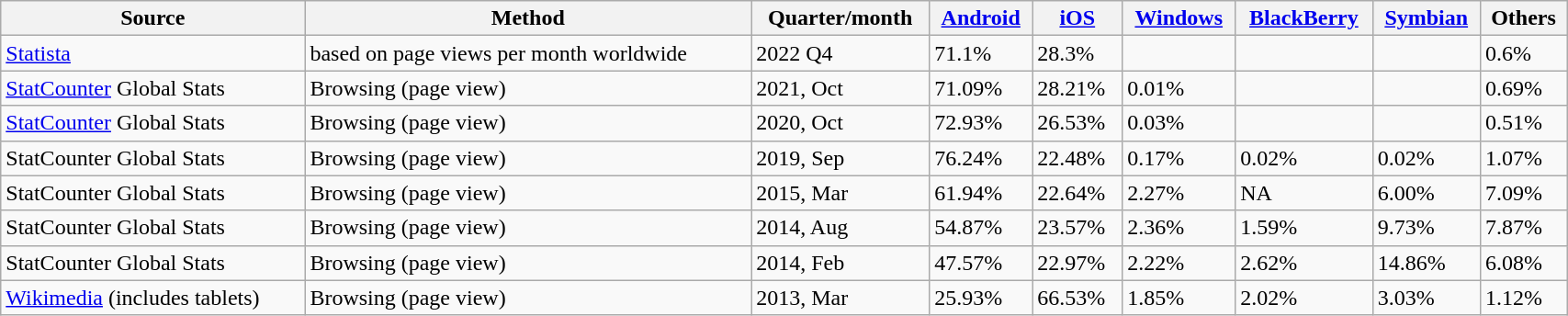<table class="wikitable sortable sort-under" style="width:90%;">
<tr>
<th>Source</th>
<th>Method</th>
<th>Quarter/month</th>
<th><a href='#'>Android</a><br></th>
<th><a href='#'>iOS</a></th>
<th><a href='#'>Windows</a><br></th>
<th><a href='#'>BlackBerry</a><br></th>
<th><a href='#'>Symbian</a></th>
<th>Others</th>
</tr>
<tr>
<td><a href='#'>Statista</a></td>
<td>based on page views per month worldwide</td>
<td>2022 Q4</td>
<td>71.1%</td>
<td>28.3%</td>
<td></td>
<td></td>
<td></td>
<td>0.6%</td>
</tr>
<tr>
<td><a href='#'>StatCounter</a> Global Stats</td>
<td>Browsing (page view)</td>
<td>2021, Oct</td>
<td>71.09%</td>
<td>28.21%</td>
<td>0.01%</td>
<td></td>
<td></td>
<td>0.69%</td>
</tr>
<tr>
<td><a href='#'>StatCounter</a> Global Stats</td>
<td>Browsing (page view)</td>
<td>2020, Oct</td>
<td>72.93%</td>
<td>26.53%</td>
<td>0.03%</td>
<td></td>
<td></td>
<td>0.51%</td>
</tr>
<tr>
<td>StatCounter Global Stats</td>
<td>Browsing (page view)</td>
<td>2019, Sep</td>
<td>76.24%</td>
<td>22.48%</td>
<td>0.17%</td>
<td>0.02%</td>
<td>0.02%</td>
<td>1.07%</td>
</tr>
<tr>
<td>StatCounter Global Stats</td>
<td>Browsing (page view)</td>
<td>2015, Mar</td>
<td>61.94%</td>
<td>22.64%</td>
<td>2.27%</td>
<td>NA</td>
<td>6.00%</td>
<td>7.09%</td>
</tr>
<tr>
<td>StatCounter Global Stats</td>
<td>Browsing (page view)</td>
<td>2014, Aug</td>
<td>54.87%</td>
<td>23.57%</td>
<td>2.36%</td>
<td>1.59%</td>
<td>9.73%</td>
<td>7.87%</td>
</tr>
<tr>
<td>StatCounter Global Stats</td>
<td>Browsing (page view)</td>
<td>2014, Feb</td>
<td>47.57%</td>
<td>22.97%</td>
<td>2.22%</td>
<td>2.62%</td>
<td>14.86%</td>
<td>6.08%</td>
</tr>
<tr>
<td><a href='#'>Wikimedia</a> (includes tablets)</td>
<td>Browsing (page view)</td>
<td>2013, Mar</td>
<td>25.93%</td>
<td>66.53%</td>
<td>1.85%</td>
<td>2.02%</td>
<td>3.03%</td>
<td>1.12%</td>
</tr>
</table>
